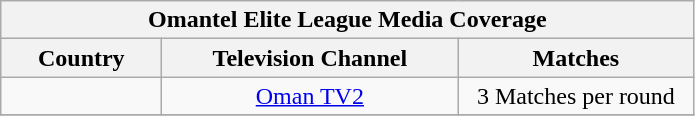<table class="wikitable" style="text-align:center">
<tr>
<th colspan=3>Omantel Elite League Media Coverage</th>
</tr>
<tr>
<th style="width:100px;">Country</th>
<th style="width:190px;">Television Channel</th>
<th style="width:150px;">Matches</th>
</tr>
<tr>
<td></td>
<td><a href='#'>Oman TV2</a></td>
<td>3 Matches per round</td>
</tr>
<tr>
</tr>
</table>
